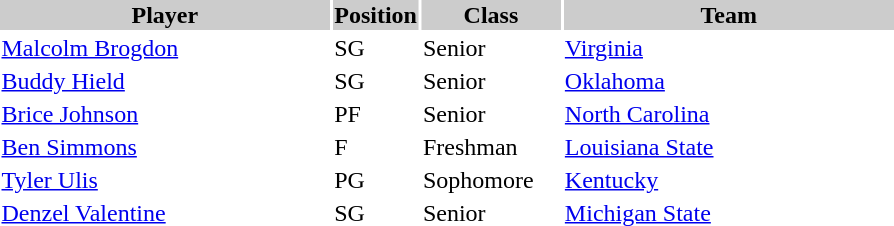<table style="width:600px" "border:'1' 'solid' 'gray'">
<tr>
<th style="background:#ccc; width:40%;">Player</th>
<th style="background:#ccc; width:4%;">Position</th>
<th style="background:#ccc; width:16%;">Class</th>
<th style="background:#ccc; width:40%;">Team</th>
</tr>
<tr>
<td><a href='#'>Malcolm Brogdon</a></td>
<td>SG</td>
<td>Senior</td>
<td><a href='#'>Virginia</a></td>
</tr>
<tr>
<td><a href='#'>Buddy Hield</a></td>
<td>SG</td>
<td>Senior</td>
<td><a href='#'>Oklahoma</a></td>
</tr>
<tr>
<td><a href='#'>Brice Johnson</a></td>
<td>PF</td>
<td>Senior</td>
<td><a href='#'>North Carolina</a></td>
</tr>
<tr>
<td><a href='#'>Ben Simmons</a></td>
<td>F</td>
<td>Freshman</td>
<td><a href='#'>Louisiana State</a></td>
</tr>
<tr>
<td><a href='#'>Tyler Ulis</a></td>
<td>PG</td>
<td>Sophomore</td>
<td><a href='#'>Kentucky</a></td>
</tr>
<tr>
<td><a href='#'>Denzel Valentine</a></td>
<td>SG</td>
<td>Senior</td>
<td><a href='#'>Michigan State</a></td>
</tr>
</table>
